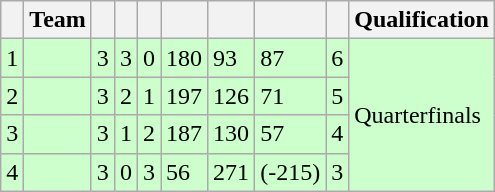<table class="wikitable">
<tr>
<th></th>
<th>Team</th>
<th></th>
<th></th>
<th></th>
<th></th>
<th></th>
<th></th>
<th></th>
<th>Qualification</th>
</tr>
<tr bgcolor=ccffcc>
<td>1</td>
<td></td>
<td>3</td>
<td>3</td>
<td>0</td>
<td>180</td>
<td>93</td>
<td>87</td>
<td>6</td>
<td rowspan=4>Quarterfinals</td>
</tr>
<tr bgcolor=ccffcc>
<td>2</td>
<td></td>
<td>3</td>
<td>2</td>
<td>1</td>
<td>197</td>
<td>126</td>
<td>71</td>
<td>5</td>
</tr>
<tr bgcolor=ccffcc>
<td>3</td>
<td></td>
<td>3</td>
<td>1</td>
<td>2</td>
<td>187</td>
<td>130</td>
<td>57</td>
<td>4</td>
</tr>
<tr bgcolor=ccffcc>
<td>4</td>
<td></td>
<td>3</td>
<td>0</td>
<td>3</td>
<td>56</td>
<td>271</td>
<td>(-215)</td>
<td>3</td>
</tr>
</table>
